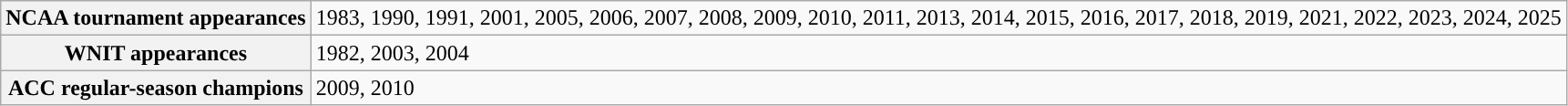<table class="wikitable">
<tr>
<th>NCAA tournament appearances</th>
<td>1983, 1990, 1991, 2001, 2005, 2006, 2007, 2008, 2009, 2010, 2011, 2013, 2014, 2015, 2016, 2017, 2018, 2019, 2021, 2022, 2023, 2024, 2025</td>
</tr>
<tr>
<th>WNIT appearances</th>
<td>1982, 2003, 2004</td>
</tr>
<tr>
<th>ACC regular-season champions</th>
<td>2009, 2010</td>
</tr>
</table>
